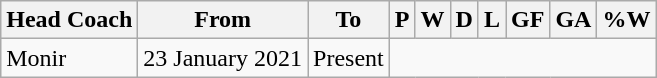<table class="wikitable sortable" style="text-align:center">
<tr>
<th>Head Coach</th>
<th Class="unsortable">From</th>
<th Class="unsortable">To</th>
<th abbr="3">P</th>
<th abbr="1">W</th>
<th abbr="1">D</th>
<th abbr="1">L</th>
<th abbr="4">GF</th>
<th abbr="6">GA</th>
<th abbr="50">%W</th>
</tr>
<tr>
<td align=left> Monir</td>
<td align=left>23 January 2021</td>
<td align=left>Present<br></td>
</tr>
</table>
